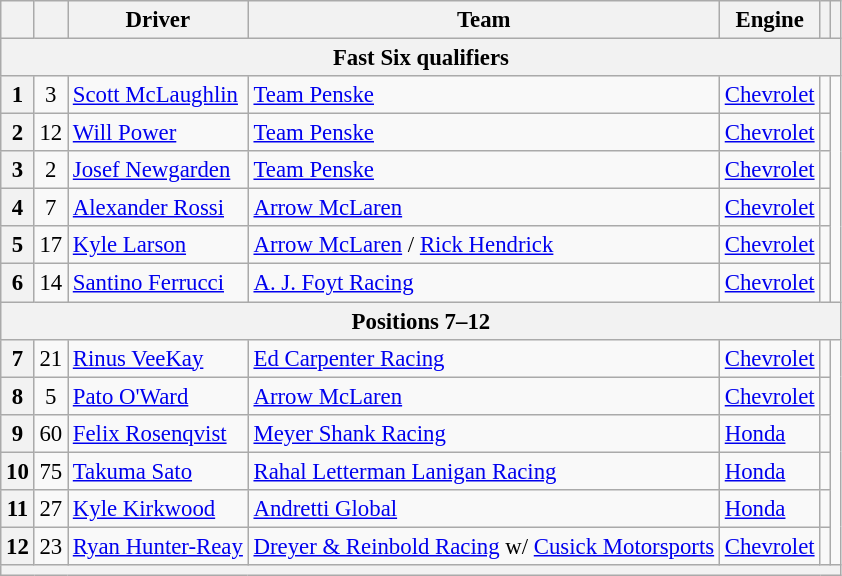<table class="wikitable" style="font-size:95%;">
<tr>
<th></th>
<th></th>
<th>Driver</th>
<th>Team</th>
<th>Engine</th>
<th></th>
<th></th>
</tr>
<tr>
<th colspan=7>Fast Six qualifiers</th>
</tr>
<tr>
<th>1</th>
<td align="center">3</td>
<td> <a href='#'>Scott McLaughlin</a></td>
<td><a href='#'>Team Penske</a></td>
<td><a href='#'>Chevrolet</a></td>
<td></td>
</tr>
<tr>
<th>2</th>
<td align="center">12</td>
<td> <a href='#'>Will Power</a> </td>
<td><a href='#'>Team Penske</a></td>
<td><a href='#'>Chevrolet</a></td>
<td></td>
</tr>
<tr>
<th>3</th>
<td align="center">2</td>
<td> <a href='#'>Josef Newgarden</a> </td>
<td><a href='#'>Team Penske</a></td>
<td><a href='#'>Chevrolet</a></td>
<td></td>
</tr>
<tr>
<th>4</th>
<td align="center">7</td>
<td> <a href='#'>Alexander Rossi</a> </td>
<td><a href='#'>Arrow McLaren</a></td>
<td><a href='#'>Chevrolet</a></td>
<td></td>
</tr>
<tr>
<th>5</th>
<td align="center">17</td>
<td> <a href='#'>Kyle Larson</a> </td>
<td><a href='#'>Arrow McLaren</a> / <a href='#'>Rick Hendrick</a></td>
<td><a href='#'>Chevrolet</a></td>
<td></td>
</tr>
<tr>
<th>6</th>
<td align="center">14</td>
<td> <a href='#'>Santino Ferrucci</a></td>
<td><a href='#'>A. J. Foyt Racing</a></td>
<td><a href='#'>Chevrolet</a></td>
<td></td>
</tr>
<tr>
<th colspan=7>Positions 7–12</th>
</tr>
<tr>
<th>7</th>
<td align="center">21</td>
<td> <a href='#'>Rinus VeeKay</a></td>
<td><a href='#'>Ed Carpenter Racing</a></td>
<td><a href='#'>Chevrolet</a></td>
<td></td>
</tr>
<tr>
<th>8</th>
<td align="center">5</td>
<td> <a href='#'>Pato O'Ward</a></td>
<td><a href='#'>Arrow McLaren</a></td>
<td><a href='#'>Chevrolet</a></td>
<td></td>
</tr>
<tr>
<th>9</th>
<td align="center">60</td>
<td> <a href='#'>Felix Rosenqvist</a></td>
<td><a href='#'>Meyer Shank Racing</a></td>
<td><a href='#'>Honda</a></td>
<td></td>
</tr>
<tr>
<th>10</th>
<td align="center">75</td>
<td> <a href='#'>Takuma Sato</a> </td>
<td><a href='#'>Rahal Letterman Lanigan Racing</a></td>
<td><a href='#'>Honda</a></td>
<td></td>
</tr>
<tr>
<th>11</th>
<td align="center">27</td>
<td> <a href='#'>Kyle Kirkwood</a></td>
<td><a href='#'>Andretti Global</a></td>
<td><a href='#'>Honda</a></td>
<td></td>
</tr>
<tr>
<th>12</th>
<td align="center">23</td>
<td> <a href='#'>Ryan Hunter-Reay</a> </td>
<td><a href='#'>Dreyer & Reinbold Racing</a> w/ <a href='#'>Cusick Motorsports</a></td>
<td><a href='#'>Chevrolet</a></td>
<td></td>
</tr>
<tr>
<th colspan=7></th>
</tr>
</table>
